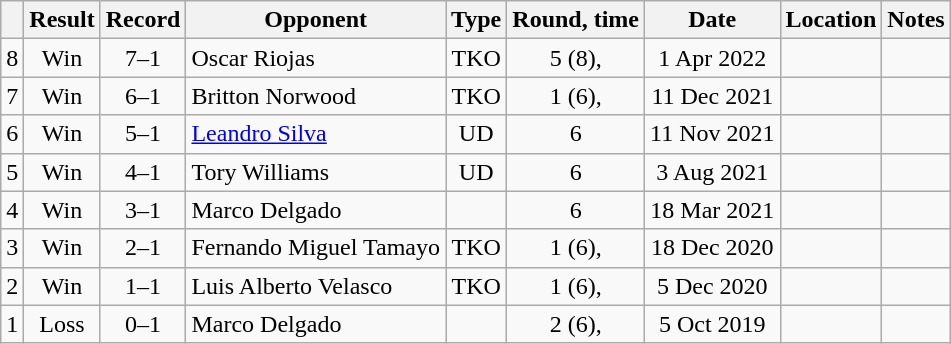<table class="wikitable" style="text-align:center">
<tr>
<th></th>
<th>Result</th>
<th>Record</th>
<th>Opponent</th>
<th>Type</th>
<th>Round, time</th>
<th>Date</th>
<th>Location</th>
<th>Notes</th>
</tr>
<tr>
<td>8</td>
<td>Win</td>
<td>7–1</td>
<td style="text-align:left;"> Oscar Riojas</td>
<td>TKO</td>
<td>5 (8), </td>
<td>1 Apr 2022</td>
<td style="text-align:left;"> </td>
<td></td>
</tr>
<tr>
<td>7</td>
<td>Win</td>
<td>6–1</td>
<td style="text-align:left;"> Britton Norwood</td>
<td>TKO</td>
<td>1 (6), </td>
<td>11 Dec 2021</td>
<td style="text-align:left;"> </td>
<td></td>
</tr>
<tr>
<td>6</td>
<td>Win</td>
<td>5–1</td>
<td style="text-align:left;"> <a href='#'>Leandro Silva</a></td>
<td>UD</td>
<td>6</td>
<td>11 Nov 2021</td>
<td style="text-align:left;"> </td>
<td></td>
</tr>
<tr>
<td>5</td>
<td>Win</td>
<td>4–1</td>
<td style="text-align:left;"> Tory Williams</td>
<td>UD</td>
<td>6</td>
<td>3 Aug 2021</td>
<td style="text-align:left;"> </td>
<td></td>
</tr>
<tr>
<td>4</td>
<td>Win</td>
<td>3–1</td>
<td style="text-align:left;"> Marco Delgado</td>
<td></td>
<td>6</td>
<td>18 Mar 2021</td>
<td style="text-align:left;"> </td>
<td></td>
</tr>
<tr>
<td>3</td>
<td>Win</td>
<td>2–1</td>
<td style="text-align:left;"> Fernando Miguel Tamayo</td>
<td>TKO</td>
<td>1 (6), </td>
<td>18 Dec 2020</td>
<td style="text-align:left;"> </td>
<td></td>
</tr>
<tr>
<td>2</td>
<td>Win</td>
<td>1–1</td>
<td style="text-align:left;"> Luis Alberto Velasco</td>
<td>TKO</td>
<td>1 (6), </td>
<td>5 Dec 2020</td>
<td style="text-align:left;"> </td>
<td></td>
</tr>
<tr>
<td>1</td>
<td>Loss</td>
<td>0–1</td>
<td style="text-align:left;"> Marco Delgado</td>
<td></td>
<td>2 (6), </td>
<td>5 Oct 2019</td>
<td style="text-align:left;"> </td>
<td style="text-align:left;"></td>
</tr>
</table>
